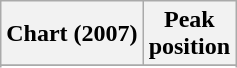<table class="wikitable">
<tr>
<th align="left">Chart (2007)</th>
<th align="center">Peak<br>position</th>
</tr>
<tr>
</tr>
<tr>
</tr>
<tr>
</tr>
</table>
